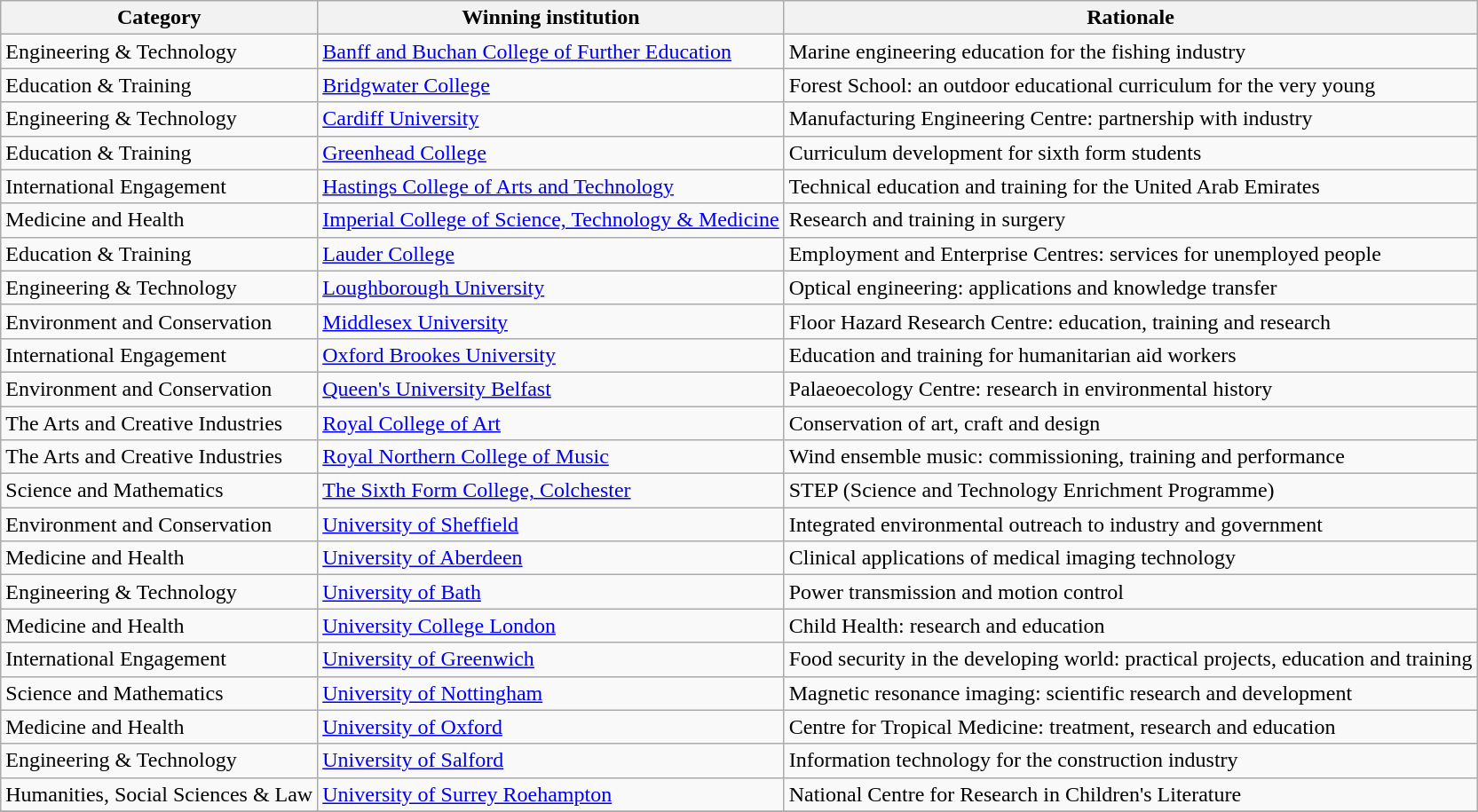<table class="wikitable">
<tr>
<th>Category</th>
<th>Winning institution</th>
<th>Rationale</th>
</tr>
<tr>
<td>Engineering & Technology</td>
<td><a href='#'>Banff and Buchan College of Further Education</a></td>
<td>Marine engineering education for the fishing industry</td>
</tr>
<tr>
<td>Education & Training</td>
<td><a href='#'>Bridgwater College</a></td>
<td>Forest School: an outdoor educational curriculum for the very young</td>
</tr>
<tr>
<td>Engineering & Technology</td>
<td><a href='#'>Cardiff University</a></td>
<td>Manufacturing Engineering Centre: partnership with industry</td>
</tr>
<tr>
<td>Education & Training</td>
<td><a href='#'>Greenhead College</a></td>
<td>Curriculum development for sixth form students</td>
</tr>
<tr>
<td>International Engagement</td>
<td><a href='#'>Hastings College of Arts and Technology</a></td>
<td>Technical education and training for the United Arab Emirates</td>
</tr>
<tr>
<td>Medicine and Health</td>
<td><a href='#'>Imperial College of Science, Technology & Medicine</a></td>
<td>Research and training in surgery</td>
</tr>
<tr>
<td>Education & Training</td>
<td><a href='#'>Lauder College</a></td>
<td>Employment and Enterprise Centres: services for unemployed people</td>
</tr>
<tr>
<td>Engineering & Technology</td>
<td><a href='#'>Loughborough University</a></td>
<td>Optical engineering: applications and knowledge transfer</td>
</tr>
<tr>
<td>Environment and Conservation</td>
<td><a href='#'>Middlesex University</a></td>
<td>Floor Hazard Research Centre: education, training and research</td>
</tr>
<tr>
<td>International Engagement</td>
<td><a href='#'>Oxford Brookes University</a></td>
<td>Education and training for humanitarian aid workers</td>
</tr>
<tr>
<td>Environment and Conservation</td>
<td><a href='#'>Queen's University Belfast</a></td>
<td>Palaeoecology Centre: research in environmental history</td>
</tr>
<tr>
<td>The Arts and Creative Industries</td>
<td><a href='#'>Royal College of Art</a></td>
<td>Conservation of art, craft and design</td>
</tr>
<tr>
<td>The Arts and Creative Industries</td>
<td><a href='#'>Royal Northern College of Music</a></td>
<td>Wind ensemble music: commissioning, training and performance</td>
</tr>
<tr>
<td>Science and Mathematics</td>
<td><a href='#'>The Sixth Form College, Colchester</a></td>
<td>STEP (Science and Technology Enrichment Programme)</td>
</tr>
<tr>
<td>Environment and Conservation</td>
<td><a href='#'>University of Sheffield</a></td>
<td>Integrated environmental outreach to industry and government</td>
</tr>
<tr>
<td>Medicine and Health</td>
<td><a href='#'>University of Aberdeen</a></td>
<td>Clinical applications of medical imaging technology</td>
</tr>
<tr>
<td>Engineering & Technology</td>
<td><a href='#'>University of Bath</a></td>
<td>Power transmission and motion control</td>
</tr>
<tr>
<td>Medicine and Health</td>
<td><a href='#'>University College London</a></td>
<td>Child Health: research and education</td>
</tr>
<tr>
<td>International Engagement</td>
<td><a href='#'>University of Greenwich</a></td>
<td>Food security in the developing world: practical projects, education and training</td>
</tr>
<tr>
<td>Science and Mathematics</td>
<td><a href='#'>University of Nottingham</a></td>
<td>Magnetic resonance imaging: scientific research and development</td>
</tr>
<tr>
<td>Medicine and Health</td>
<td><a href='#'>University of Oxford</a></td>
<td>Centre for Tropical Medicine: treatment, research and education</td>
</tr>
<tr>
<td>Engineering & Technology</td>
<td><a href='#'>University of Salford</a></td>
<td>Information technology for the construction industry</td>
</tr>
<tr>
<td>Humanities, Social Sciences & Law</td>
<td><a href='#'>University of Surrey Roehampton</a></td>
<td>National Centre for Research in Children's Literature</td>
</tr>
<tr>
</tr>
</table>
